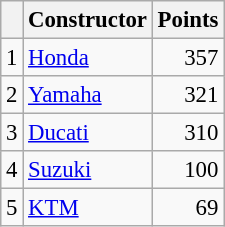<table class="wikitable" style="font-size: 95%;">
<tr>
<th></th>
<th>Constructor</th>
<th>Points</th>
</tr>
<tr>
<td align=center>1</td>
<td> <a href='#'>Honda</a></td>
<td align=right>357</td>
</tr>
<tr>
<td align=center>2</td>
<td> <a href='#'>Yamaha</a></td>
<td align=right>321</td>
</tr>
<tr>
<td align=center>3</td>
<td> <a href='#'>Ducati</a></td>
<td align=right>310</td>
</tr>
<tr>
<td align=center>4</td>
<td> <a href='#'>Suzuki</a></td>
<td align=right>100</td>
</tr>
<tr>
<td align=center>5</td>
<td> <a href='#'>KTM</a></td>
<td align=right>69</td>
</tr>
</table>
